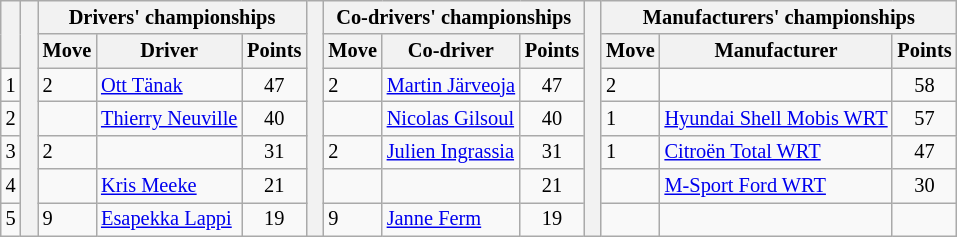<table class="wikitable" style="font-size:85%;">
<tr>
<th rowspan="2"></th>
<th rowspan="7" style="width:5px;"></th>
<th colspan="3">Drivers' championships</th>
<th rowspan="7" style="width:5px;"></th>
<th colspan="3">Co-drivers' championships</th>
<th rowspan="7" style="width:5px;"></th>
<th colspan="3">Manufacturers' championships</th>
</tr>
<tr>
<th>Move</th>
<th>Driver</th>
<th>Points</th>
<th>Move</th>
<th>Co-driver</th>
<th>Points</th>
<th>Move</th>
<th>Manufacturer</th>
<th>Points</th>
</tr>
<tr>
<td align="center">1</td>
<td> 2</td>
<td><a href='#'>Ott Tänak</a></td>
<td align="center">47</td>
<td> 2</td>
<td><a href='#'>Martin Järveoja</a></td>
<td align="center">47</td>
<td> 2</td>
<td></td>
<td align="center">58</td>
</tr>
<tr>
<td align="center">2</td>
<td></td>
<td><a href='#'>Thierry Neuville</a></td>
<td align="center">40</td>
<td></td>
<td><a href='#'>Nicolas Gilsoul</a></td>
<td align="center">40</td>
<td> 1</td>
<td><a href='#'>Hyundai Shell Mobis WRT</a></td>
<td align="center">57</td>
</tr>
<tr>
<td align="center">3</td>
<td> 2</td>
<td></td>
<td align="center">31</td>
<td> 2</td>
<td><a href='#'>Julien Ingrassia</a></td>
<td align="center">31</td>
<td> 1</td>
<td><a href='#'>Citroën Total WRT</a></td>
<td align="center">47</td>
</tr>
<tr>
<td align="center">4</td>
<td></td>
<td><a href='#'>Kris Meeke</a></td>
<td align="center">21</td>
<td></td>
<td></td>
<td align="center">21</td>
<td></td>
<td><a href='#'>M-Sport Ford WRT</a></td>
<td align="center">30</td>
</tr>
<tr>
<td align="center">5</td>
<td> 9</td>
<td><a href='#'>Esapekka Lappi</a></td>
<td align="center">19</td>
<td> 9</td>
<td><a href='#'>Janne Ferm</a></td>
<td align="center">19</td>
<td></td>
<td></td>
<td></td>
</tr>
</table>
